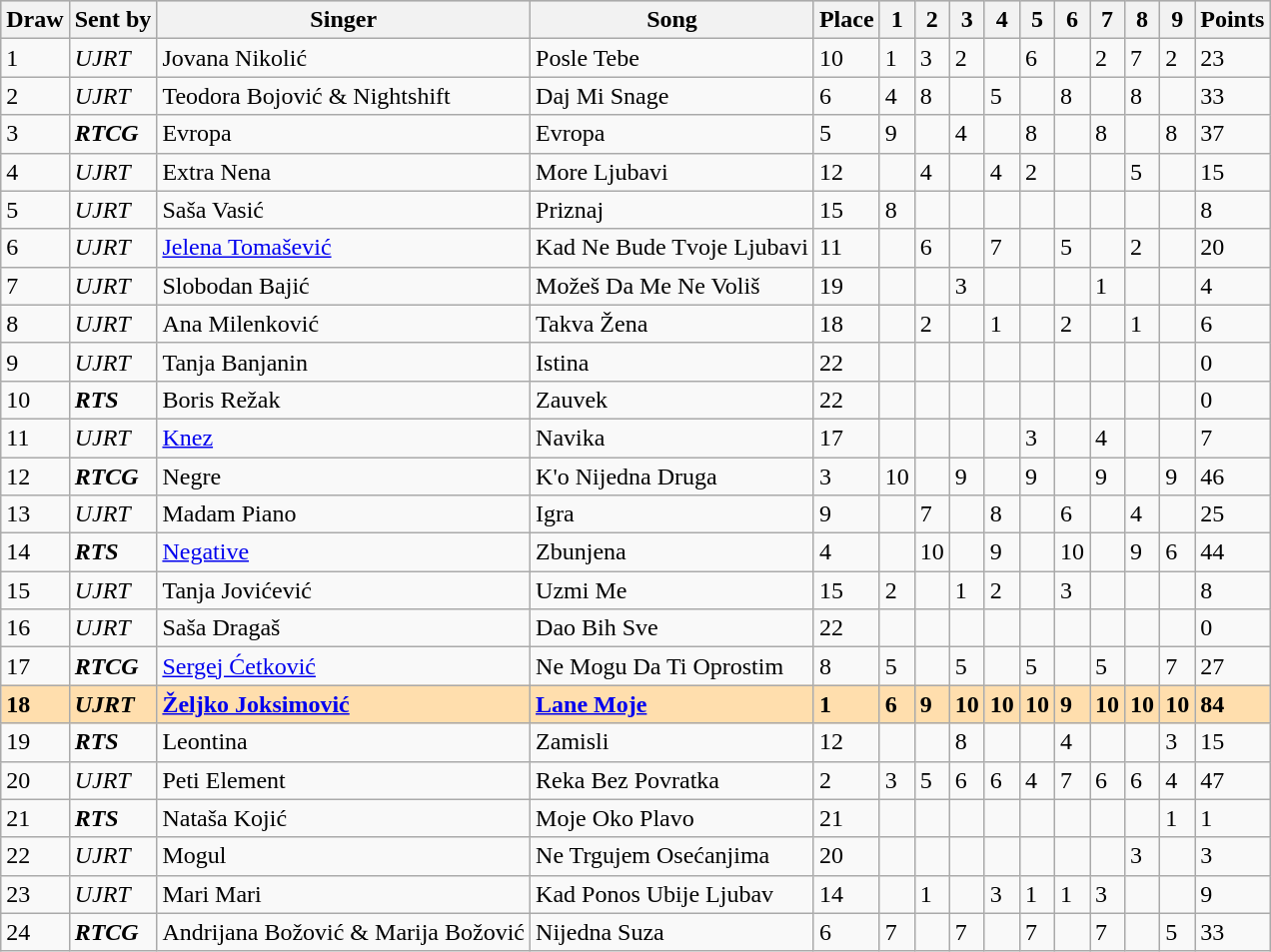<table class="wikitable sortable">
<tr style="background:#ccc;">
<th>Draw</th>
<th>Sent by</th>
<th>Singer</th>
<th>Song</th>
<th>Place</th>
<th>1</th>
<th>2</th>
<th>3</th>
<th>4</th>
<th>5</th>
<th>6</th>
<th>7</th>
<th>8</th>
<th>9</th>
<th>Points</th>
</tr>
<tr>
<td>1</td>
<td><em>UJRT</em></td>
<td>Jovana Nikolić</td>
<td>Posle Tebe</td>
<td>10</td>
<td>1</td>
<td>3</td>
<td>2</td>
<td></td>
<td>6</td>
<td></td>
<td>2</td>
<td>7</td>
<td>2</td>
<td>23</td>
</tr>
<tr>
<td>2</td>
<td><em>UJRT</em></td>
<td>Teodora Bojović & Nightshift</td>
<td>Daj Mi Snage</td>
<td>6</td>
<td>4</td>
<td>8</td>
<td></td>
<td>5</td>
<td></td>
<td>8</td>
<td></td>
<td>8</td>
<td></td>
<td>33</td>
</tr>
<tr>
<td>3</td>
<td><strong><em>RTCG</em></strong></td>
<td>Evropa</td>
<td>Evropa</td>
<td>5</td>
<td>9</td>
<td></td>
<td>4</td>
<td></td>
<td>8</td>
<td></td>
<td>8</td>
<td></td>
<td>8</td>
<td>37</td>
</tr>
<tr>
<td>4</td>
<td><em>UJRT</em></td>
<td>Extra Nena</td>
<td>More Ljubavi</td>
<td>12</td>
<td></td>
<td>4</td>
<td></td>
<td>4</td>
<td>2</td>
<td></td>
<td></td>
<td>5</td>
<td></td>
<td>15</td>
</tr>
<tr>
<td>5</td>
<td><em>UJRT</em></td>
<td>Saša Vasić</td>
<td>Priznaj</td>
<td>15</td>
<td>8</td>
<td></td>
<td></td>
<td></td>
<td></td>
<td></td>
<td></td>
<td></td>
<td></td>
<td>8</td>
</tr>
<tr>
<td>6</td>
<td><em>UJRT</em></td>
<td><a href='#'>Jelena Tomašević</a></td>
<td>Kad Ne Bude Tvoje Ljubavi</td>
<td>11</td>
<td></td>
<td>6</td>
<td></td>
<td>7</td>
<td></td>
<td>5</td>
<td></td>
<td>2</td>
<td></td>
<td>20</td>
</tr>
<tr>
<td>7</td>
<td><em>UJRT</em></td>
<td>Slobodan Bajić</td>
<td>Možeš Da Me Ne Voliš</td>
<td>19</td>
<td></td>
<td></td>
<td>3</td>
<td></td>
<td></td>
<td></td>
<td>1</td>
<td></td>
<td></td>
<td>4</td>
</tr>
<tr>
<td>8</td>
<td><em>UJRT</em></td>
<td>Ana Milenković</td>
<td>Takva Žena</td>
<td>18</td>
<td></td>
<td>2</td>
<td></td>
<td>1</td>
<td></td>
<td>2</td>
<td></td>
<td>1</td>
<td></td>
<td>6</td>
</tr>
<tr>
<td>9</td>
<td><em>UJRT</em></td>
<td>Tanja Banjanin</td>
<td>Istina</td>
<td>22</td>
<td></td>
<td></td>
<td></td>
<td></td>
<td></td>
<td></td>
<td></td>
<td></td>
<td></td>
<td>0</td>
</tr>
<tr>
<td>10</td>
<td><strong><em>RTS</em></strong></td>
<td>Boris Režak</td>
<td>Zauvek</td>
<td>22</td>
<td></td>
<td></td>
<td></td>
<td></td>
<td></td>
<td></td>
<td></td>
<td></td>
<td></td>
<td>0</td>
</tr>
<tr>
<td>11</td>
<td><em>UJRT</em></td>
<td><a href='#'>Knez</a></td>
<td>Navika</td>
<td>17</td>
<td></td>
<td></td>
<td></td>
<td></td>
<td>3</td>
<td></td>
<td>4</td>
<td></td>
<td></td>
<td>7</td>
</tr>
<tr>
<td>12</td>
<td><strong><em>RTCG</em></strong></td>
<td>Negre</td>
<td>K'o Nijedna Druga</td>
<td>3</td>
<td>10</td>
<td></td>
<td>9</td>
<td></td>
<td>9</td>
<td></td>
<td>9</td>
<td></td>
<td>9</td>
<td>46</td>
</tr>
<tr>
<td>13</td>
<td><em>UJRT</em></td>
<td>Madam Piano</td>
<td>Igra</td>
<td>9</td>
<td></td>
<td>7</td>
<td></td>
<td>8</td>
<td></td>
<td>6</td>
<td></td>
<td>4</td>
<td></td>
<td>25</td>
</tr>
<tr>
<td>14</td>
<td><strong><em>RTS</em></strong></td>
<td><a href='#'>Negative</a></td>
<td>Zbunjena</td>
<td>4</td>
<td></td>
<td>10</td>
<td></td>
<td>9</td>
<td></td>
<td>10</td>
<td></td>
<td>9</td>
<td>6</td>
<td>44</td>
</tr>
<tr>
<td>15</td>
<td><em>UJRT</em></td>
<td>Tanja Jovićević</td>
<td>Uzmi Me</td>
<td>15</td>
<td>2</td>
<td></td>
<td>1</td>
<td>2</td>
<td></td>
<td>3</td>
<td></td>
<td></td>
<td></td>
<td>8</td>
</tr>
<tr>
<td>16</td>
<td><em>UJRT</em></td>
<td>Saša Dragaš</td>
<td>Dao Bih Sve</td>
<td>22</td>
<td></td>
<td></td>
<td></td>
<td></td>
<td></td>
<td></td>
<td></td>
<td></td>
<td></td>
<td>0</td>
</tr>
<tr>
<td>17</td>
<td><strong><em>RTCG</em></strong></td>
<td><a href='#'>Sergej Ćetković</a></td>
<td>Ne Mogu Da Ti Oprostim</td>
<td>8</td>
<td>5</td>
<td></td>
<td>5</td>
<td></td>
<td>5</td>
<td></td>
<td>5</td>
<td></td>
<td>7</td>
<td>27</td>
</tr>
<tr style="background:#ffdead;">
<td><strong>18</strong></td>
<td><strong><em>UJRT</em></strong></td>
<td><strong><a href='#'>Željko Joksimović</a></strong></td>
<td><strong><a href='#'>Lane Moje</a></strong></td>
<td><strong>1</strong></td>
<td><strong>6</strong></td>
<td><strong>9</strong></td>
<td><strong>10</strong></td>
<td><strong>10</strong></td>
<td><strong>10</strong></td>
<td><strong>9</strong></td>
<td><strong>10</strong></td>
<td><strong>10</strong></td>
<td><strong>10</strong></td>
<td><strong>84</strong></td>
</tr>
<tr>
<td>19</td>
<td><strong><em>RTS</em></strong></td>
<td>Leontina</td>
<td>Zamisli</td>
<td>12</td>
<td></td>
<td></td>
<td>8</td>
<td></td>
<td></td>
<td>4</td>
<td></td>
<td></td>
<td>3</td>
<td>15</td>
</tr>
<tr>
<td>20</td>
<td><em>UJRT</em></td>
<td>Peti Element</td>
<td>Reka Bez Povratka</td>
<td>2</td>
<td>3</td>
<td>5</td>
<td>6</td>
<td>6</td>
<td>4</td>
<td>7</td>
<td>6</td>
<td>6</td>
<td>4</td>
<td>47</td>
</tr>
<tr>
<td>21</td>
<td><strong><em>RTS</em></strong></td>
<td>Nataša Kojić</td>
<td>Moje Oko Plavo</td>
<td>21</td>
<td></td>
<td></td>
<td></td>
<td></td>
<td></td>
<td></td>
<td></td>
<td></td>
<td>1</td>
<td>1</td>
</tr>
<tr>
<td>22</td>
<td><em>UJRT</em></td>
<td>Mogul</td>
<td>Ne Trgujem Osećanjima</td>
<td>20</td>
<td></td>
<td></td>
<td></td>
<td></td>
<td></td>
<td></td>
<td></td>
<td>3</td>
<td></td>
<td>3</td>
</tr>
<tr>
<td>23</td>
<td><em>UJRT</em></td>
<td>Mari Mari</td>
<td>Kad Ponos Ubije Ljubav</td>
<td>14</td>
<td></td>
<td>1</td>
<td></td>
<td>3</td>
<td>1</td>
<td>1</td>
<td>3</td>
<td></td>
<td></td>
<td>9</td>
</tr>
<tr>
<td>24</td>
<td><strong><em>RTCG</em></strong></td>
<td>Andrijana Božović & Marija Božović</td>
<td>Nijedna Suza</td>
<td>6</td>
<td>7</td>
<td></td>
<td>7</td>
<td></td>
<td>7</td>
<td></td>
<td>7</td>
<td></td>
<td>5</td>
<td>33</td>
</tr>
</table>
